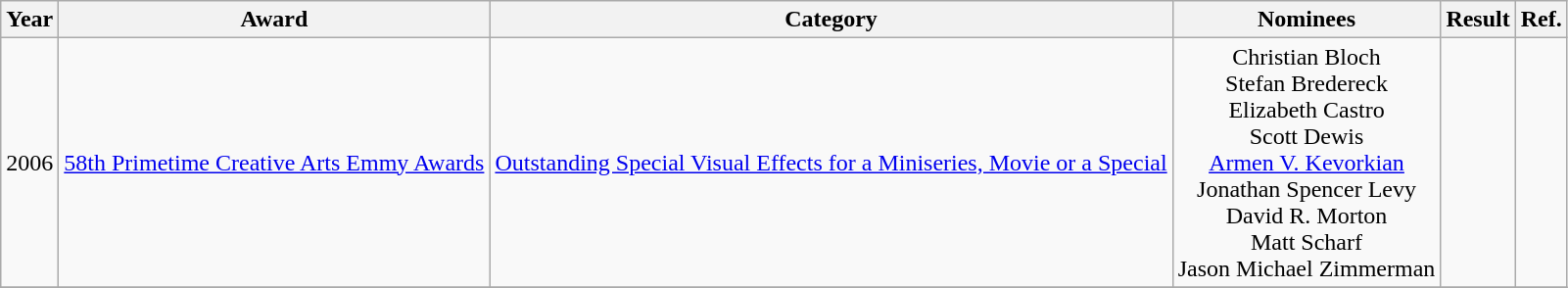<table class="wikitable sortable plainrowheaders" style="text-align:center;">
<tr>
<th>Year</th>
<th>Award</th>
<th>Category</th>
<th>Nominees</th>
<th>Result</th>
<th>Ref.</th>
</tr>
<tr>
<td>2006</td>
<td><a href='#'>58th Primetime Creative Arts Emmy Awards</a></td>
<td><a href='#'>Outstanding Special Visual Effects for a Miniseries, Movie or a Special</a></td>
<td>Christian Bloch <br> Stefan Bredereck <br> Elizabeth Castro <br> Scott Dewis <br> <a href='#'>Armen V. Kevorkian</a> <br> Jonathan Spencer Levy <br> David R. Morton <br> Matt Scharf <br> Jason Michael Zimmerman</td>
<td></td>
<td></td>
</tr>
<tr>
</tr>
</table>
